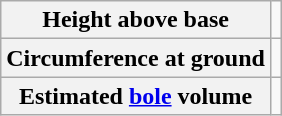<table class=wikitable>
<tr>
<th>Height above base</th>
<td></td>
</tr>
<tr>
<th>Circumference at ground</th>
<td></td>
</tr>
<tr>
<th>Estimated <a href='#'>bole</a> volume</th>
<td></td>
</tr>
</table>
